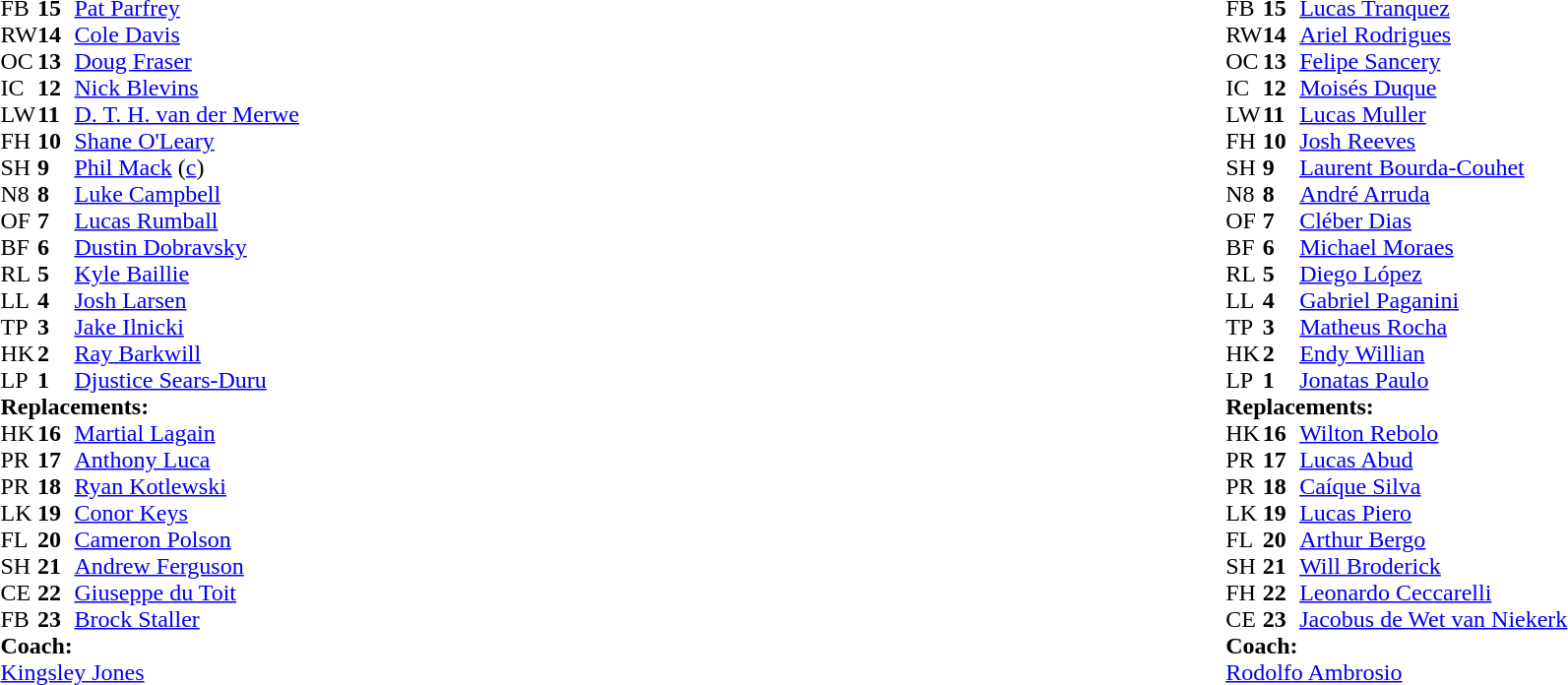<table style="width:100%">
<tr>
<td style="vertical-align:top; width:50%"><br><table cellspacing="0" cellpadding="0">
<tr>
<th width="25"></th>
<th width="25"></th>
</tr>
<tr>
<td>FB</td>
<td><strong>15</strong></td>
<td><a href='#'>Pat Parfrey</a></td>
</tr>
<tr>
<td>RW</td>
<td><strong>14</strong></td>
<td><a href='#'>Cole Davis</a></td>
</tr>
<tr>
<td>OC</td>
<td><strong>13</strong></td>
<td><a href='#'>Doug Fraser</a></td>
</tr>
<tr>
<td>IC</td>
<td><strong>12</strong></td>
<td><a href='#'>Nick Blevins</a></td>
<td></td>
<td></td>
</tr>
<tr>
<td>LW</td>
<td><strong>11</strong></td>
<td><a href='#'>D. T. H. van der Merwe</a></td>
<td></td>
<td></td>
<td></td>
</tr>
<tr>
<td>FH</td>
<td><strong>10</strong></td>
<td><a href='#'>Shane O'Leary</a></td>
</tr>
<tr>
<td>SH</td>
<td><strong>9</strong></td>
<td><a href='#'>Phil Mack</a> (<a href='#'>c</a>)</td>
<td></td>
<td></td>
</tr>
<tr>
<td>N8</td>
<td><strong>8</strong></td>
<td><a href='#'>Luke Campbell</a></td>
</tr>
<tr>
<td>OF</td>
<td><strong>7</strong></td>
<td><a href='#'>Lucas Rumball</a></td>
</tr>
<tr>
<td>BF</td>
<td><strong>6</strong></td>
<td><a href='#'>Dustin Dobravsky</a></td>
<td></td>
<td></td>
</tr>
<tr>
<td>RL</td>
<td><strong>5</strong></td>
<td><a href='#'>Kyle Baillie</a></td>
<td></td>
<td></td>
</tr>
<tr>
<td>LL</td>
<td><strong>4</strong></td>
<td><a href='#'>Josh Larsen</a></td>
</tr>
<tr>
<td>TP</td>
<td><strong>3</strong></td>
<td><a href='#'>Jake Ilnicki</a></td>
<td></td>
<td></td>
</tr>
<tr>
<td>HK</td>
<td><strong>2</strong></td>
<td><a href='#'>Ray Barkwill</a></td>
<td></td>
<td></td>
</tr>
<tr>
<td>LP</td>
<td><strong>1</strong></td>
<td><a href='#'>Djustice Sears-Duru</a></td>
<td></td>
<td></td>
</tr>
<tr>
<td colspan=3><strong>Replacements:</strong></td>
</tr>
<tr>
<td>HK</td>
<td><strong>16</strong></td>
<td><a href='#'>Martial Lagain</a></td>
<td></td>
<td></td>
</tr>
<tr>
<td>PR</td>
<td><strong>17</strong></td>
<td><a href='#'>Anthony Luca</a></td>
<td></td>
<td></td>
</tr>
<tr>
<td>PR</td>
<td><strong>18</strong></td>
<td><a href='#'>Ryan Kotlewski</a></td>
<td></td>
<td></td>
</tr>
<tr>
<td>LK</td>
<td><strong>19</strong></td>
<td><a href='#'>Conor Keys</a></td>
<td></td>
<td></td>
</tr>
<tr>
<td>FL</td>
<td><strong>20</strong></td>
<td><a href='#'>Cameron Polson</a></td>
<td></td>
<td></td>
</tr>
<tr>
<td>SH</td>
<td><strong>21</strong></td>
<td><a href='#'>Andrew Ferguson</a></td>
<td></td>
<td></td>
</tr>
<tr>
<td>CE</td>
<td><strong>22</strong></td>
<td><a href='#'>Giuseppe du Toit</a></td>
<td></td>
<td></td>
</tr>
<tr>
<td>FB</td>
<td><strong>23</strong></td>
<td><a href='#'>Brock Staller</a></td>
<td></td>
<td></td>
<td></td>
</tr>
<tr>
<td colspan=3><strong>Coach:</strong></td>
</tr>
<tr>
<td colspan="4"> <a href='#'>Kingsley Jones</a></td>
</tr>
</table>
</td>
<td style="vertical-align:top"></td>
<td style="vertical-align:top; width:50%"><br><table cellspacing="0" cellpadding="0" style="margin:auto">
<tr>
<th width="25"></th>
<th width="25"></th>
</tr>
<tr>
<td>FB</td>
<td><strong>15</strong></td>
<td><a href='#'>Lucas Tranquez</a></td>
</tr>
<tr>
<td>RW</td>
<td><strong>14</strong></td>
<td><a href='#'>Ariel Rodrigues</a></td>
</tr>
<tr>
<td>OC</td>
<td><strong>13</strong></td>
<td><a href='#'>Felipe Sancery</a></td>
</tr>
<tr>
<td>IC</td>
<td><strong>12</strong></td>
<td><a href='#'>Moisés Duque</a></td>
</tr>
<tr>
<td>LW</td>
<td><strong>11</strong></td>
<td><a href='#'>Lucas Muller</a></td>
<td></td>
<td></td>
</tr>
<tr>
<td>FH</td>
<td><strong>10</strong></td>
<td><a href='#'>Josh Reeves</a></td>
</tr>
<tr>
<td>SH</td>
<td><strong>9</strong></td>
<td><a href='#'>Laurent Bourda-Couhet</a></td>
<td></td>
<td></td>
</tr>
<tr>
<td>N8</td>
<td><strong>8</strong></td>
<td><a href='#'>André Arruda</a></td>
</tr>
<tr>
<td>OF</td>
<td><strong>7</strong></td>
<td><a href='#'>Cléber Dias</a></td>
</tr>
<tr>
<td>BF</td>
<td><strong>6</strong></td>
<td><a href='#'>Michael Moraes</a></td>
<td></td>
<td></td>
</tr>
<tr>
<td>RL</td>
<td><strong>5</strong></td>
<td><a href='#'>Diego López</a></td>
<td></td>
<td></td>
</tr>
<tr>
<td>LL</td>
<td><strong>4</strong></td>
<td><a href='#'>Gabriel Paganini</a></td>
<td></td>
</tr>
<tr>
<td>TP</td>
<td><strong>3</strong></td>
<td><a href='#'>Matheus Rocha</a></td>
<td></td>
<td></td>
</tr>
<tr>
<td>HK</td>
<td><strong>2</strong></td>
<td><a href='#'>Endy Willian</a></td>
<td></td>
<td></td>
</tr>
<tr>
<td>LP</td>
<td><strong>1</strong></td>
<td><a href='#'>Jonatas Paulo</a></td>
<td></td>
<td></td>
</tr>
<tr>
<td colspan=3><strong>Replacements:</strong></td>
</tr>
<tr>
<td>HK</td>
<td><strong>16</strong></td>
<td><a href='#'>Wilton Rebolo</a></td>
<td></td>
<td></td>
</tr>
<tr>
<td>PR</td>
<td><strong>17</strong></td>
<td><a href='#'>Lucas Abud</a></td>
<td></td>
<td></td>
</tr>
<tr>
<td>PR</td>
<td><strong>18</strong></td>
<td><a href='#'>Caíque Silva</a></td>
<td></td>
<td></td>
</tr>
<tr>
<td>LK</td>
<td><strong>19</strong></td>
<td><a href='#'>Lucas Piero</a></td>
<td></td>
<td></td>
</tr>
<tr>
<td>FL</td>
<td><strong>20</strong></td>
<td><a href='#'>Arthur Bergo</a></td>
<td></td>
<td></td>
</tr>
<tr>
<td>SH</td>
<td><strong>21</strong></td>
<td><a href='#'>Will Broderick</a></td>
<td></td>
<td></td>
</tr>
<tr>
<td>FH</td>
<td><strong>22</strong></td>
<td><a href='#'>Leonardo Ceccarelli</a></td>
</tr>
<tr>
<td>CE</td>
<td><strong>23</strong></td>
<td><a href='#'>Jacobus de Wet van Niekerk</a></td>
<td></td>
<td></td>
</tr>
<tr>
<td colspan=3><strong>Coach:</strong></td>
</tr>
<tr>
<td colspan="4"> <a href='#'>Rodolfo Ambrosio</a></td>
</tr>
</table>
</td>
</tr>
</table>
